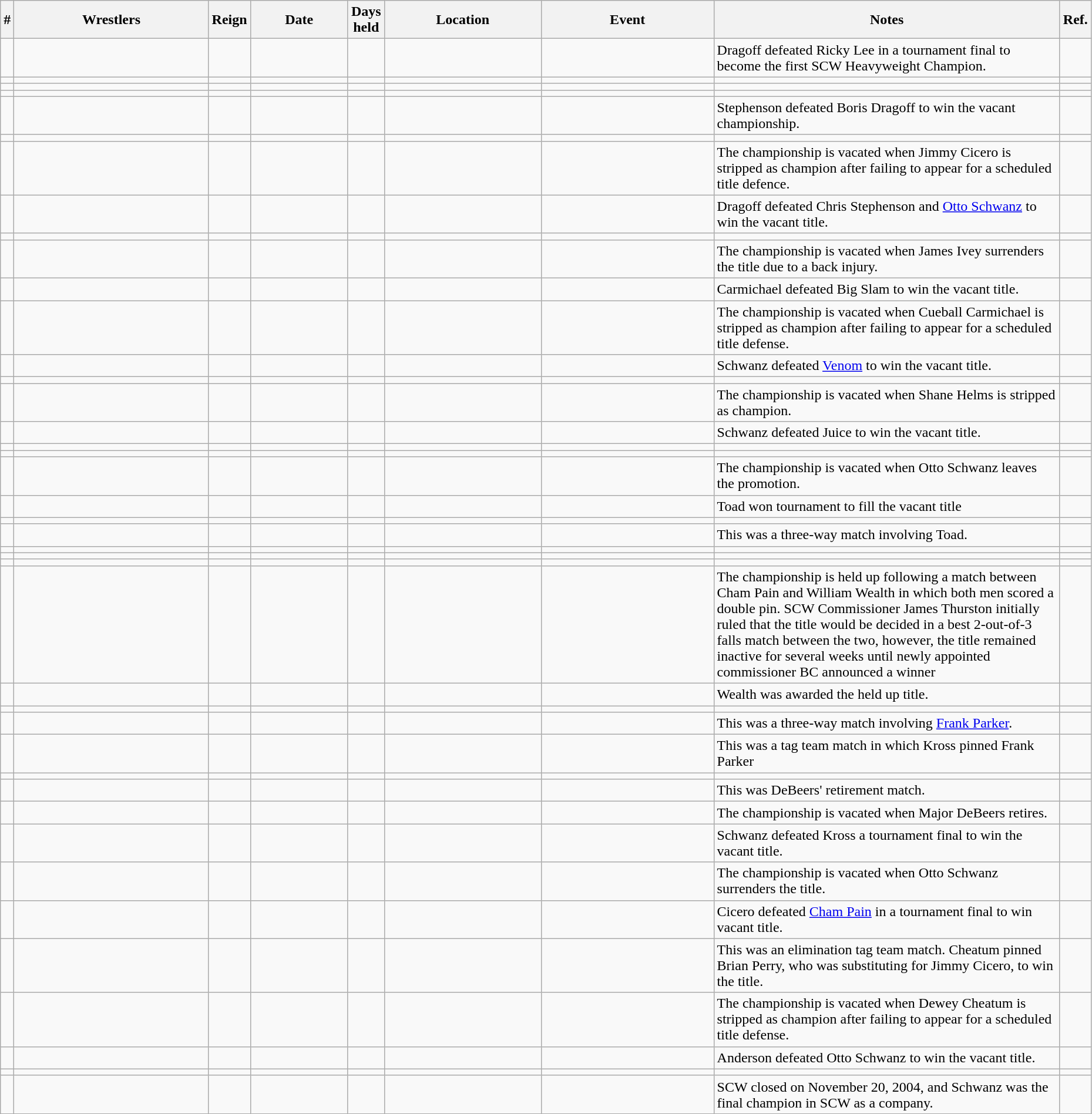<table class="wikitable sortable" width=98% style="text-align:center;">
<tr>
<th width=0%>#</th>
<th width=20%>Wrestlers</th>
<th width=0%>Reign</th>
<th width=10%>Date</th>
<th width=0%>Days<br>held</th>
<th width=16%>Location</th>
<th width=18%>Event</th>
<th width=60% class="unsortable">Notes</th>
<th width=0% class="unsortable">Ref.</th>
</tr>
<tr>
<td></td>
<td></td>
<td></td>
<td></td>
<td></td>
<td></td>
<td></td>
<td align="left">Dragoff defeated Ricky Lee in a tournament final to become the first SCW Heavyweight Champion.</td>
<td align="left"></td>
</tr>
<tr>
<td></td>
<td></td>
<td></td>
<td></td>
<td></td>
<td></td>
<td></td>
<td align="left"></td>
<td align="left"></td>
</tr>
<tr>
<td></td>
<td></td>
<td></td>
<td></td>
<td></td>
<td></td>
<td></td>
<td align="left"></td>
<td align="left"></td>
</tr>
<tr>
<td></td>
<td></td>
<td></td>
<td></td>
<td></td>
<td></td>
<td></td>
<td align="left"></td>
<td align="left"></td>
</tr>
<tr>
<td></td>
<td></td>
<td></td>
<td></td>
<td></td>
<td></td>
<td></td>
<td align="left">Stephenson defeated Boris Dragoff to win the vacant championship.</td>
<td align="left"></td>
</tr>
<tr>
<td></td>
<td></td>
<td></td>
<td></td>
<td></td>
<td></td>
<td></td>
<td align="left"></td>
<td align="left"></td>
</tr>
<tr>
<td></td>
<td></td>
<td></td>
<td></td>
<td></td>
<td></td>
<td></td>
<td align="left">The championship is vacated when Jimmy Cicero is stripped as champion after failing to appear for a scheduled title defence.</td>
<td align="left"></td>
</tr>
<tr>
<td></td>
<td></td>
<td></td>
<td></td>
<td></td>
<td></td>
<td></td>
<td align="left">Dragoff defeated Chris Stephenson and <a href='#'>Otto Schwanz</a> to win the vacant title.</td>
<td align="left"></td>
</tr>
<tr>
<td></td>
<td></td>
<td></td>
<td></td>
<td></td>
<td></td>
<td></td>
<td align="left"></td>
<td align="left"></td>
</tr>
<tr>
<td></td>
<td></td>
<td></td>
<td></td>
<td></td>
<td></td>
<td></td>
<td align="left">The championship is vacated when James Ivey surrenders the title due to a back injury.</td>
<td align="left"></td>
</tr>
<tr>
<td></td>
<td></td>
<td></td>
<td></td>
<td></td>
<td></td>
<td></td>
<td align="left">Carmichael defeated Big Slam to win the vacant title.</td>
<td align="left"></td>
</tr>
<tr>
<td></td>
<td></td>
<td></td>
<td></td>
<td></td>
<td></td>
<td></td>
<td align="left">The championship is vacated when Cueball Carmichael is stripped as champion after failing to appear for a scheduled title defense.</td>
<td align="left"></td>
</tr>
<tr>
<td></td>
<td></td>
<td></td>
<td></td>
<td></td>
<td></td>
<td></td>
<td align="left">Schwanz defeated <a href='#'>Venom</a> to win the vacant title.</td>
<td align="left"></td>
</tr>
<tr>
<td></td>
<td></td>
<td></td>
<td></td>
<td></td>
<td></td>
<td></td>
<td align="left"></td>
<td align="left"></td>
</tr>
<tr>
<td></td>
<td></td>
<td></td>
<td></td>
<td></td>
<td></td>
<td></td>
<td align="left">The championship is vacated when Shane Helms is stripped as champion.</td>
<td align="left"></td>
</tr>
<tr>
<td></td>
<td></td>
<td></td>
<td></td>
<td></td>
<td></td>
<td></td>
<td align="left">Schwanz defeated Juice to win the vacant title.</td>
<td align="left"></td>
</tr>
<tr>
<td></td>
<td></td>
<td></td>
<td></td>
<td></td>
<td></td>
<td></td>
<td align="left"></td>
<td align="left"></td>
</tr>
<tr>
<td></td>
<td></td>
<td></td>
<td></td>
<td></td>
<td></td>
<td></td>
<td align="left"></td>
<td align="left"></td>
</tr>
<tr>
<td></td>
<td></td>
<td></td>
<td></td>
<td></td>
<td></td>
<td></td>
<td align="left">The championship is vacated when Otto Schwanz leaves the promotion.</td>
<td align="left"></td>
</tr>
<tr>
<td></td>
<td></td>
<td></td>
<td></td>
<td></td>
<td></td>
<td></td>
<td align="left">Toad won tournament to fill the vacant title</td>
<td align="left"></td>
</tr>
<tr>
<td></td>
<td></td>
<td></td>
<td></td>
<td></td>
<td></td>
<td></td>
<td align="left"></td>
<td align="left"></td>
</tr>
<tr>
<td></td>
<td></td>
<td></td>
<td></td>
<td></td>
<td></td>
<td></td>
<td align="left">This was a three-way match involving Toad.</td>
<td align="left"></td>
</tr>
<tr>
<td></td>
<td></td>
<td></td>
<td></td>
<td></td>
<td></td>
<td></td>
<td align="left"></td>
<td align="left"></td>
</tr>
<tr>
<td></td>
<td></td>
<td></td>
<td></td>
<td></td>
<td></td>
<td></td>
<td align="left"></td>
<td align="left"></td>
</tr>
<tr>
<td></td>
<td></td>
<td></td>
<td></td>
<td></td>
<td></td>
<td></td>
<td align="left"></td>
<td align="left"></td>
</tr>
<tr>
<td></td>
<td></td>
<td></td>
<td></td>
<td></td>
<td></td>
<td></td>
<td align="left">The championship is held up following a match between Cham Pain and William Wealth in which both men scored a double pin. SCW Commissioner James Thurston initially ruled that the title would be decided in a best 2-out-of-3 falls match between the two, however, the title remained inactive for several weeks until newly appointed commissioner BC announced a winner</td>
<td align="left"></td>
</tr>
<tr>
<td></td>
<td></td>
<td></td>
<td></td>
<td></td>
<td></td>
<td></td>
<td align="left">Wealth was awarded the held up title.</td>
<td align="left"></td>
</tr>
<tr>
<td></td>
<td></td>
<td></td>
<td></td>
<td></td>
<td></td>
<td></td>
<td align="left"></td>
<td align="left"></td>
</tr>
<tr>
<td></td>
<td></td>
<td></td>
<td></td>
<td></td>
<td></td>
<td></td>
<td align="left">This was a three-way match involving <a href='#'>Frank Parker</a>.</td>
<td align="left"></td>
</tr>
<tr>
<td></td>
<td></td>
<td></td>
<td></td>
<td></td>
<td></td>
<td></td>
<td align="left">This was a tag team match in which Kross pinned Frank Parker</td>
<td align="left"></td>
</tr>
<tr>
<td></td>
<td></td>
<td></td>
<td></td>
<td></td>
<td></td>
<td></td>
<td align="left"></td>
<td align="left"></td>
</tr>
<tr>
<td></td>
<td></td>
<td></td>
<td></td>
<td></td>
<td></td>
<td></td>
<td align="left">This was DeBeers' retirement match.</td>
<td align="left"></td>
</tr>
<tr>
<td></td>
<td></td>
<td></td>
<td></td>
<td></td>
<td></td>
<td></td>
<td align="left">The championship is vacated when Major DeBeers retires.</td>
<td align="left"></td>
</tr>
<tr>
<td></td>
<td></td>
<td></td>
<td></td>
<td></td>
<td></td>
<td></td>
<td align="left">Schwanz defeated Kross a tournament final to win the vacant title.</td>
<td align="left"></td>
</tr>
<tr>
<td></td>
<td></td>
<td></td>
<td></td>
<td></td>
<td></td>
<td></td>
<td align="left">The championship is vacated when Otto Schwanz surrenders the title.</td>
<td align="left"></td>
</tr>
<tr>
<td></td>
<td></td>
<td></td>
<td></td>
<td></td>
<td></td>
<td></td>
<td align="left">Cicero defeated <a href='#'>Cham Pain</a> in a tournament final to win vacant title.</td>
<td align="left"></td>
</tr>
<tr>
<td></td>
<td></td>
<td></td>
<td></td>
<td></td>
<td></td>
<td></td>
<td align="left">This was an elimination tag team match. Cheatum pinned Brian Perry, who was substituting for Jimmy Cicero, to win the title.</td>
<td align="left"></td>
</tr>
<tr>
<td></td>
<td></td>
<td></td>
<td></td>
<td></td>
<td></td>
<td></td>
<td align="left">The championship is vacated when Dewey Cheatum is stripped as champion after failing to appear for a scheduled title defense.</td>
<td align="left"></td>
</tr>
<tr>
<td></td>
<td></td>
<td></td>
<td></td>
<td></td>
<td></td>
<td></td>
<td align="left">Anderson defeated Otto Schwanz to win the vacant title.</td>
<td align="left"></td>
</tr>
<tr>
<td></td>
<td></td>
<td></td>
<td></td>
<td></td>
<td></td>
<td></td>
<td align="left"></td>
<td align="left"></td>
</tr>
<tr>
<td></td>
<td></td>
<td></td>
<td></td>
<td></td>
<td></td>
<td></td>
<td align="left">SCW closed on November 20, 2004, and Schwanz was the final champion in SCW as a company.</td>
<td align="left"></td>
</tr>
</table>
